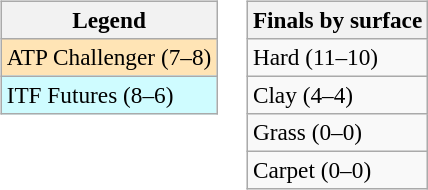<table>
<tr valign=top>
<td><br><table class=wikitable style=font-size:97%>
<tr>
<th>Legend</th>
</tr>
<tr bgcolor=moccasin>
<td>ATP Challenger (7–8)</td>
</tr>
<tr bgcolor=cffcff>
<td>ITF Futures (8–6)</td>
</tr>
</table>
</td>
<td><br><table class=wikitable style=font-size:97%>
<tr>
<th>Finals by surface</th>
</tr>
<tr>
<td>Hard (11–10)</td>
</tr>
<tr>
<td>Clay (4–4)</td>
</tr>
<tr>
<td>Grass (0–0)</td>
</tr>
<tr>
<td>Carpet (0–0)</td>
</tr>
</table>
</td>
</tr>
</table>
